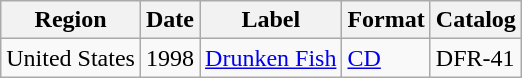<table class="wikitable">
<tr>
<th>Region</th>
<th>Date</th>
<th>Label</th>
<th>Format</th>
<th>Catalog</th>
</tr>
<tr>
<td>United States</td>
<td>1998</td>
<td><a href='#'>Drunken Fish</a></td>
<td><a href='#'>CD</a></td>
<td>DFR-41</td>
</tr>
</table>
